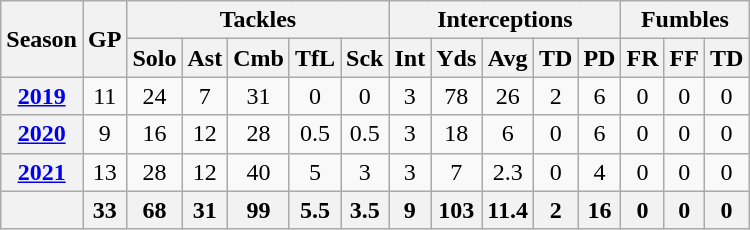<table class="wikitable" style="text-align:center;">
<tr>
<th rowspan="2">Season</th>
<th rowspan="2">GP</th>
<th colspan="5">Tackles</th>
<th colspan="5">Interceptions</th>
<th colspan="3">Fumbles</th>
</tr>
<tr>
<th>Solo</th>
<th>Ast</th>
<th>Cmb</th>
<th>TfL</th>
<th>Sck</th>
<th>Int</th>
<th>Yds</th>
<th>Avg</th>
<th>TD</th>
<th>PD</th>
<th>FR</th>
<th>FF</th>
<th>TD</th>
</tr>
<tr>
<th><a href='#'>2019</a></th>
<td>11</td>
<td>24</td>
<td>7</td>
<td>31</td>
<td>0</td>
<td>0</td>
<td>3</td>
<td>78</td>
<td>26</td>
<td>2</td>
<td>6</td>
<td>0</td>
<td>0</td>
<td>0</td>
</tr>
<tr>
<th><a href='#'>2020</a></th>
<td>9</td>
<td>16</td>
<td>12</td>
<td>28</td>
<td>0.5</td>
<td>0.5</td>
<td>3</td>
<td>18</td>
<td>6</td>
<td>0</td>
<td>6</td>
<td>0</td>
<td>0</td>
<td>0</td>
</tr>
<tr>
<th><a href='#'>2021</a></th>
<td>13</td>
<td>28</td>
<td>12</td>
<td>40</td>
<td>5</td>
<td>3</td>
<td>3</td>
<td>7</td>
<td>2.3</td>
<td>0</td>
<td>4</td>
<td>0</td>
<td>0</td>
<td>0</td>
</tr>
<tr>
<th></th>
<th>33</th>
<th>68</th>
<th>31</th>
<th>99</th>
<th>5.5</th>
<th>3.5</th>
<th>9</th>
<th>103</th>
<th>11.4</th>
<th>2</th>
<th>16</th>
<th>0</th>
<th>0</th>
<th>0</th>
</tr>
</table>
